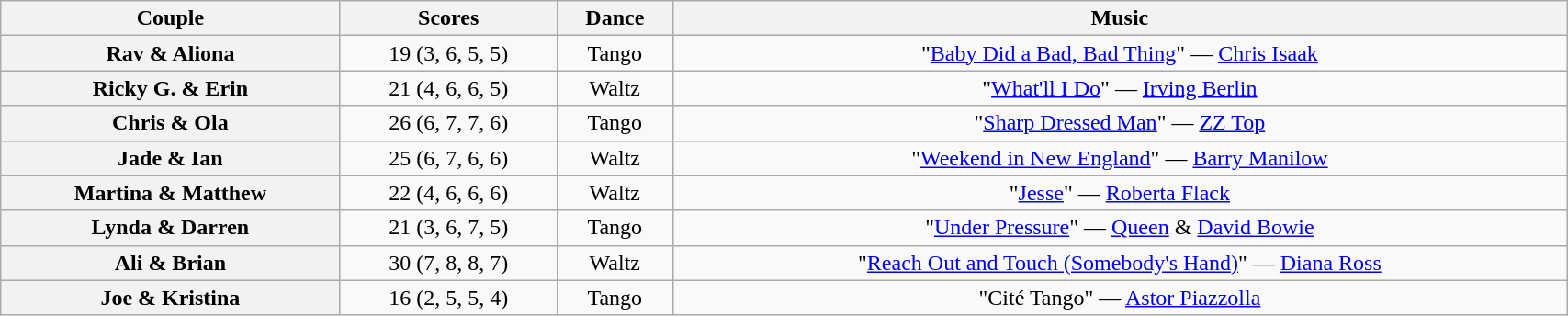<table class="wikitable sortable" style="text-align:center; width:90%">
<tr>
<th scope="col">Couple</th>
<th scope="col">Scores</th>
<th scope="col" class="unsortable">Dance</th>
<th scope="col" class="unsortable">Music</th>
</tr>
<tr>
<th scope="row">Rav & Aliona</th>
<td>19 (3, 6, 5, 5)</td>
<td>Tango</td>
<td>"<a href='#'>Baby Did a Bad, Bad Thing</a>" — <a href='#'>Chris Isaak</a></td>
</tr>
<tr>
<th scope="row">Ricky G. & Erin</th>
<td>21 (4, 6, 6, 5)</td>
<td>Waltz</td>
<td>"<a href='#'>What'll I Do</a>" — <a href='#'>Irving Berlin</a></td>
</tr>
<tr>
<th scope="row">Chris & Ola</th>
<td>26 (6, 7, 7, 6)</td>
<td>Tango</td>
<td>"<a href='#'>Sharp Dressed Man</a>" — <a href='#'>ZZ Top</a></td>
</tr>
<tr>
<th scope="row">Jade & Ian</th>
<td>25 (6, 7, 6, 6)</td>
<td>Waltz</td>
<td>"<a href='#'>Weekend in New England</a>" — <a href='#'>Barry Manilow</a></td>
</tr>
<tr>
<th scope="row">Martina & Matthew</th>
<td>22 (4, 6, 6, 6)</td>
<td>Waltz</td>
<td>"<a href='#'>Jesse</a>" — <a href='#'>Roberta Flack</a></td>
</tr>
<tr>
<th scope="row">Lynda & Darren</th>
<td>21 (3, 6, 7, 5)</td>
<td>Tango</td>
<td>"<a href='#'>Under Pressure</a>" — <a href='#'>Queen</a> & <a href='#'>David Bowie</a></td>
</tr>
<tr>
<th scope="row">Ali & Brian</th>
<td>30 (7, 8, 8, 7)</td>
<td>Waltz</td>
<td>"<a href='#'>Reach Out and Touch (Somebody's Hand)</a>" — <a href='#'>Diana Ross</a></td>
</tr>
<tr>
<th scope="row">Joe & Kristina</th>
<td>16 (2, 5, 5, 4)</td>
<td>Tango</td>
<td>"Cité Tango" — <a href='#'>Astor Piazzolla</a></td>
</tr>
</table>
